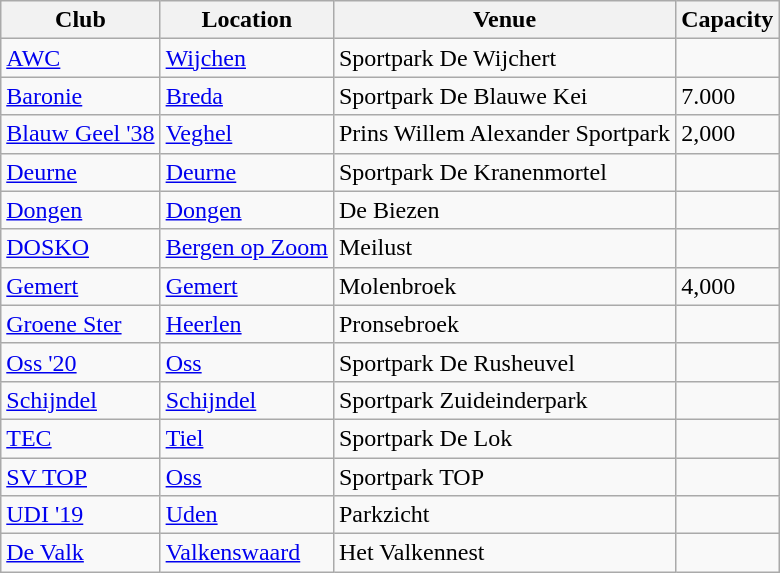<table class="wikitable sortable">
<tr>
<th>Club</th>
<th>Location</th>
<th>Venue</th>
<th>Capacity</th>
</tr>
<tr>
<td><a href='#'>AWC</a></td>
<td><a href='#'>Wijchen</a></td>
<td>Sportpark De Wijchert</td>
<td></td>
</tr>
<tr>
<td><a href='#'>Baronie</a></td>
<td><a href='#'>Breda</a></td>
<td>Sportpark De Blauwe Kei</td>
<td>7.000</td>
</tr>
<tr>
<td><a href='#'>Blauw Geel '38</a></td>
<td><a href='#'>Veghel</a></td>
<td>Prins Willem Alexander Sportpark</td>
<td>2,000</td>
</tr>
<tr>
<td><a href='#'>Deurne</a></td>
<td><a href='#'>Deurne</a></td>
<td>Sportpark De Kranenmortel</td>
<td></td>
</tr>
<tr>
<td><a href='#'>Dongen</a></td>
<td><a href='#'>Dongen</a></td>
<td>De Biezen</td>
<td></td>
</tr>
<tr>
<td><a href='#'>DOSKO</a></td>
<td><a href='#'>Bergen op Zoom</a></td>
<td>Meilust</td>
<td></td>
</tr>
<tr>
<td><a href='#'>Gemert</a></td>
<td><a href='#'>Gemert</a></td>
<td>Molenbroek</td>
<td>4,000</td>
</tr>
<tr>
<td><a href='#'>Groene Ster</a></td>
<td><a href='#'>Heerlen</a></td>
<td>Pronsebroek</td>
<td></td>
</tr>
<tr>
<td><a href='#'>Oss '20</a></td>
<td><a href='#'>Oss</a></td>
<td>Sportpark De Rusheuvel</td>
<td></td>
</tr>
<tr>
<td><a href='#'>Schijndel</a></td>
<td><a href='#'>Schijndel</a></td>
<td>Sportpark Zuideinderpark</td>
<td></td>
</tr>
<tr>
<td><a href='#'>TEC</a></td>
<td><a href='#'>Tiel</a></td>
<td>Sportpark De Lok</td>
<td></td>
</tr>
<tr>
<td><a href='#'>SV TOP</a></td>
<td><a href='#'>Oss</a></td>
<td>Sportpark TOP</td>
<td></td>
</tr>
<tr>
<td><a href='#'>UDI '19</a></td>
<td><a href='#'>Uden</a></td>
<td>Parkzicht</td>
<td></td>
</tr>
<tr>
<td><a href='#'>De Valk</a></td>
<td><a href='#'>Valkenswaard</a></td>
<td>Het Valkennest</td>
<td></td>
</tr>
</table>
